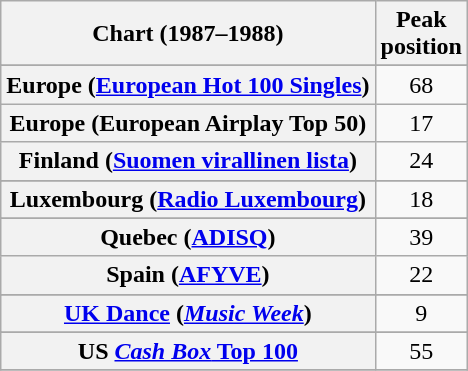<table class="wikitable sortable plainrowheaders" style="text-align:center">
<tr>
<th scope="col">Chart (1987–1988)</th>
<th scope="col">Peak<br>position</th>
</tr>
<tr>
</tr>
<tr>
</tr>
<tr>
<th scope="row">Europe (<a href='#'>European Hot 100 Singles</a>)</th>
<td>68</td>
</tr>
<tr>
<th scope="row">Europe (European Airplay Top 50)</th>
<td style="text-align:center;">17</td>
</tr>
<tr>
<th scope="row">Finland (<a href='#'>Suomen virallinen lista</a>)</th>
<td>24</td>
</tr>
<tr>
</tr>
<tr>
<th scope="row">Luxembourg (<a href='#'>Radio Luxembourg</a>)</th>
<td align="center">18</td>
</tr>
<tr>
</tr>
<tr>
</tr>
<tr>
<th scope="row">Quebec (<a href='#'>ADISQ</a>)</th>
<td align="center">39</td>
</tr>
<tr>
<th scope="row">Spain (<a href='#'>AFYVE</a>)</th>
<td>22</td>
</tr>
<tr>
</tr>
<tr>
<th scope="row"><a href='#'>UK Dance</a> (<em><a href='#'>Music Week</a></em>)</th>
<td align="center">9</td>
</tr>
<tr>
</tr>
<tr>
</tr>
<tr>
</tr>
<tr>
<th scope="row">US <a href='#'><em>Cash Box</em> Top 100</a></th>
<td>55</td>
</tr>
<tr>
</tr>
</table>
